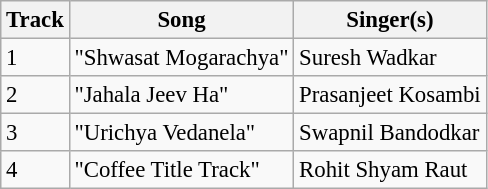<table class="wikitable" style="font-size:95%;">
<tr>
<th>Track</th>
<th>Song</th>
<th>Singer(s)</th>
</tr>
<tr>
<td>1</td>
<td>"Shwasat Mogarachya"</td>
<td>Suresh Wadkar</td>
</tr>
<tr>
<td>2</td>
<td>"Jahala Jeev Ha"</td>
<td>Prasanjeet Kosambi</td>
</tr>
<tr>
<td>3</td>
<td>"Urichya Vedanela"</td>
<td>Swapnil Bandodkar</td>
</tr>
<tr>
<td>4</td>
<td>"Coffee Title Track"</td>
<td>Rohit Shyam Raut</td>
</tr>
</table>
